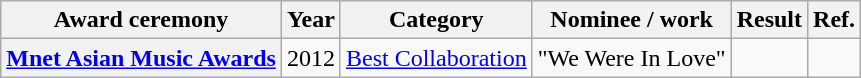<table class="wikitable plainrowheaders" style="text-align:center">
<tr>
<th>Award ceremony</th>
<th>Year</th>
<th>Category</th>
<th>Nominee / work</th>
<th>Result</th>
<th>Ref.</th>
</tr>
<tr>
<th scope="row"><a href='#'>Mnet Asian Music Awards</a></th>
<td>2012</td>
<td><a href='#'>Best Collaboration</a></td>
<td "We Were In Love">"We Were In Love"</td>
<td></td>
<td></td>
</tr>
</table>
